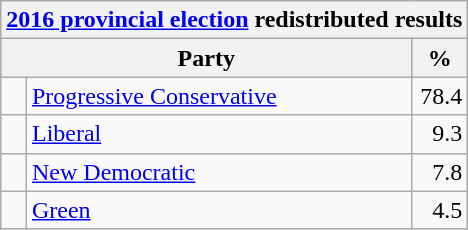<table class="wikitable">
<tr>
<th colspan="4"><a href='#'>2016 provincial election</a> redistributed results</th>
</tr>
<tr>
<th bgcolor="#DDDDFF" width="130px" colspan="2">Party</th>
<th bgcolor="#DDDDFF" width="30px">%</th>
</tr>
<tr>
<td> </td>
<td><a href='#'>Progressive Conservative</a></td>
<td align=right>78.4</td>
</tr>
<tr>
<td> </td>
<td><a href='#'>Liberal</a></td>
<td align=right>9.3</td>
</tr>
<tr>
<td> </td>
<td><a href='#'>New Democratic</a></td>
<td align=right>7.8</td>
</tr>
<tr>
<td> </td>
<td><a href='#'>Green</a></td>
<td align=right>4.5</td>
</tr>
</table>
